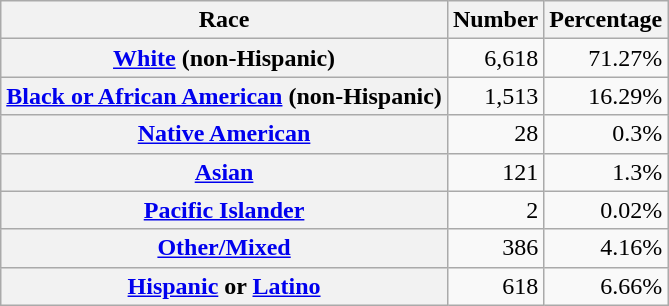<table class="wikitable" style="text-align:right">
<tr>
<th scope="col">Race</th>
<th scope="col">Number</th>
<th scope="col">Percentage</th>
</tr>
<tr>
<th scope="row"><a href='#'>White</a> (non-Hispanic)</th>
<td>6,618</td>
<td>71.27%</td>
</tr>
<tr>
<th scope="row"><a href='#'>Black or African American</a> (non-Hispanic)</th>
<td>1,513</td>
<td>16.29%</td>
</tr>
<tr>
<th scope="row"><a href='#'>Native American</a></th>
<td>28</td>
<td>0.3%</td>
</tr>
<tr>
<th scope="row"><a href='#'>Asian</a></th>
<td>121</td>
<td>1.3%</td>
</tr>
<tr>
<th scope="row"><a href='#'>Pacific Islander</a></th>
<td>2</td>
<td>0.02%</td>
</tr>
<tr>
<th scope="row"><a href='#'>Other/Mixed</a></th>
<td>386</td>
<td>4.16%</td>
</tr>
<tr>
<th scope="row"><a href='#'>Hispanic</a> or <a href='#'>Latino</a></th>
<td>618</td>
<td>6.66%</td>
</tr>
</table>
